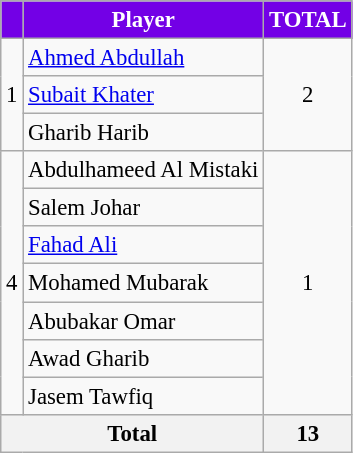<table border="0" class="wikitable" style="text-align:center;font-size:95%">
<tr>
<th scope=col style="color:#FFFFFF; background:#7300E6;"></th>
<th scope=col style="color:#FFFFFF; background:#7300E6;">Player</th>
<th scope=col style="color:#FFFFFF; background:#7300E6;">TOTAL</th>
</tr>
<tr>
<td rowspan=3>1</td>
<td align=left> <a href='#'>Ahmed Abdullah</a></td>
<td rowspan=3 align=center>2</td>
</tr>
<tr>
<td align=left> <a href='#'>Subait Khater</a></td>
</tr>
<tr>
<td align=left> Gharib Harib</td>
</tr>
<tr>
<td rowspan=7>4</td>
<td align=left> Abdulhameed Al Mistaki</td>
<td rowspan=7 align=center>1</td>
</tr>
<tr>
<td align=left> Salem Johar</td>
</tr>
<tr>
<td align=left> <a href='#'>Fahad Ali</a></td>
</tr>
<tr>
<td align=left> Mohamed Mubarak</td>
</tr>
<tr>
<td align=left> Abubakar Omar</td>
</tr>
<tr>
<td align=left> Awad Gharib</td>
</tr>
<tr>
<td align=left> Jasem Tawfiq</td>
</tr>
<tr>
<th colspan="2">Total</th>
<th>13</th>
</tr>
</table>
